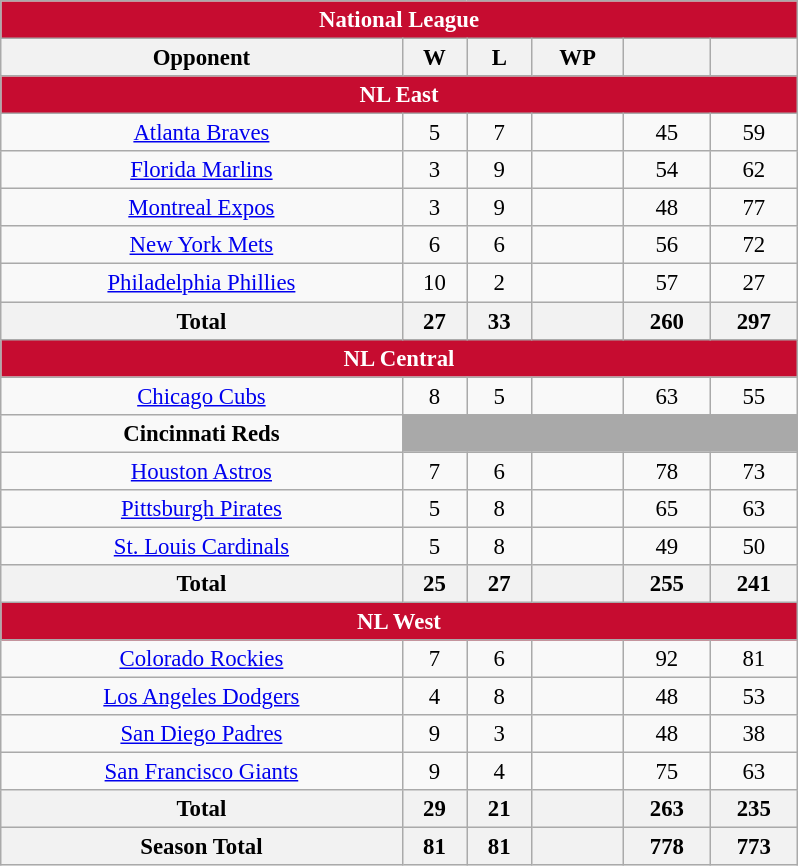<table class="wikitable" style="font-size:95%; text-align:center; width:35em;margin: 0.5em auto;">
<tr>
<th colspan="7" style="background:#c60c30; color:#ffffff;">National League</th>
</tr>
<tr>
<th>Opponent</th>
<th>W</th>
<th>L</th>
<th>WP</th>
<th></th>
<th></th>
</tr>
<tr>
<th colspan="7" style="background:#c60c30; color:#ffffff;">NL East</th>
</tr>
<tr>
<td><a href='#'>Atlanta Braves</a></td>
<td>5</td>
<td>7</td>
<td></td>
<td>45</td>
<td>59</td>
</tr>
<tr>
<td><a href='#'>Florida Marlins</a></td>
<td>3</td>
<td>9</td>
<td></td>
<td>54</td>
<td>62</td>
</tr>
<tr>
<td><a href='#'>Montreal Expos</a></td>
<td>3</td>
<td>9</td>
<td></td>
<td>48</td>
<td>77</td>
</tr>
<tr>
<td><a href='#'>New York Mets</a></td>
<td>6</td>
<td>6</td>
<td></td>
<td>56</td>
<td>72</td>
</tr>
<tr>
<td><a href='#'>Philadelphia Phillies</a></td>
<td>10</td>
<td>2</td>
<td></td>
<td>57</td>
<td>27</td>
</tr>
<tr>
<th>Total</th>
<th>27</th>
<th>33</th>
<th></th>
<th>260</th>
<th>297</th>
</tr>
<tr>
<th colspan="7" style="background:#c60c30; color:#ffffff;">NL Central</th>
</tr>
<tr>
<td><a href='#'>Chicago Cubs</a></td>
<td>8</td>
<td>5</td>
<td></td>
<td>63</td>
<td>55</td>
</tr>
<tr>
<td><strong>Cincinnati Reds</strong></td>
<td colspan=5 style="background:darkgray;"></td>
</tr>
<tr>
<td><a href='#'>Houston Astros</a></td>
<td>7</td>
<td>6</td>
<td></td>
<td>78</td>
<td>73</td>
</tr>
<tr>
<td><a href='#'>Pittsburgh Pirates</a></td>
<td>5</td>
<td>8</td>
<td></td>
<td>65</td>
<td>63</td>
</tr>
<tr>
<td><a href='#'>St. Louis Cardinals</a></td>
<td>5</td>
<td>8</td>
<td></td>
<td>49</td>
<td>50</td>
</tr>
<tr>
<th>Total</th>
<th>25</th>
<th>27</th>
<th></th>
<th>255</th>
<th>241</th>
</tr>
<tr>
<th colspan="7" style="background:#c60c30; color:#ffffff;">NL West</th>
</tr>
<tr>
<td><a href='#'>Colorado Rockies</a></td>
<td>7</td>
<td>6</td>
<td></td>
<td>92</td>
<td>81</td>
</tr>
<tr>
<td><a href='#'>Los Angeles Dodgers</a></td>
<td>4</td>
<td>8</td>
<td></td>
<td>48</td>
<td>53</td>
</tr>
<tr>
<td><a href='#'>San Diego Padres</a></td>
<td>9</td>
<td>3</td>
<td></td>
<td>48</td>
<td>38</td>
</tr>
<tr>
<td><a href='#'>San Francisco Giants</a></td>
<td>9</td>
<td>4</td>
<td></td>
<td>75</td>
<td>63</td>
</tr>
<tr>
<th>Total</th>
<th>29</th>
<th>21</th>
<th></th>
<th>263</th>
<th>235</th>
</tr>
<tr>
<th>Season Total</th>
<th>81</th>
<th>81</th>
<th></th>
<th>778</th>
<th>773</th>
</tr>
</table>
